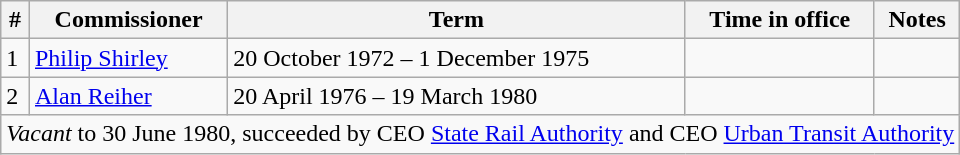<table class="wikitable">
<tr>
<th>#</th>
<th>Commissioner</th>
<th>Term</th>
<th>Time in office</th>
<th>Notes</th>
</tr>
<tr>
<td>1</td>
<td><a href='#'>Philip Shirley</a></td>
<td>20 October 1972 – 1 December 1975</td>
<td></td>
<td></td>
</tr>
<tr>
<td>2</td>
<td><a href='#'>Alan Reiher</a></td>
<td>20 April 1976 – 19 March 1980</td>
<td></td>
<td></td>
</tr>
<tr>
<td align=center colspan=5><em>Vacant</em> to 30 June 1980, succeeded by CEO <a href='#'>State Rail Authority</a> and CEO <a href='#'>Urban Transit Authority</a></td>
</tr>
</table>
